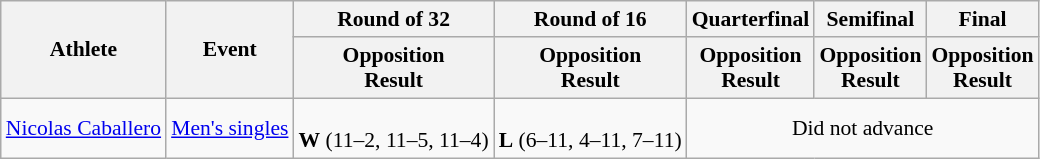<table class="wikitable" border="1" style="font-size:90%">
<tr>
<th rowspan=2>Athlete</th>
<th rowspan=2>Event</th>
<th>Round of 32</th>
<th>Round of 16</th>
<th>Quarterfinal</th>
<th>Semifinal</th>
<th>Final</th>
</tr>
<tr>
<th>Opposition<br>Result</th>
<th>Opposition<br>Result</th>
<th>Opposition<br>Result</th>
<th>Opposition<br>Result</th>
<th>Opposition<br>Result</th>
</tr>
<tr>
<td><a href='#'>Nicolas Caballero</a></td>
<td><a href='#'>Men's singles</a></td>
<td align=center> <br> <strong>W</strong> (11–2, 11–5, 11–4)</td>
<td align=center> <br> <strong>L</strong> (6–11, 4–11, 7–11)</td>
<td align=center colspan="3">Did not advance</td>
</tr>
</table>
